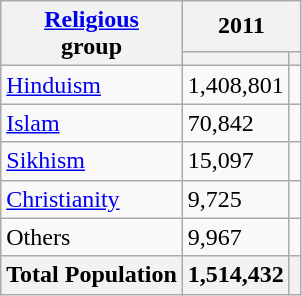<table class="wikitable sortable">
<tr>
<th rowspan="2"><a href='#'>Religious</a><br>group</th>
<th colspan="2">2011</th>
</tr>
<tr>
<th><a href='#'></a></th>
<th></th>
</tr>
<tr>
<td><a href='#'>Hinduism</a> </td>
<td>1,408,801</td>
<td></td>
</tr>
<tr>
<td><a href='#'>Islam</a> </td>
<td>70,842</td>
<td></td>
</tr>
<tr>
<td><a href='#'>Sikhism</a> </td>
<td>15,097</td>
<td></td>
</tr>
<tr>
<td><a href='#'>Christianity</a> </td>
<td>9,725</td>
<td></td>
</tr>
<tr>
<td>Others</td>
<td>9,967</td>
<td></td>
</tr>
<tr>
<th>Total Population</th>
<th>1,514,432</th>
<th></th>
</tr>
</table>
